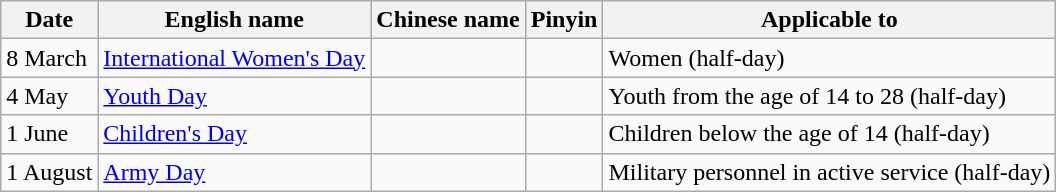<table class="wikitable">
<tr>
<th>Date</th>
<th>English name</th>
<th>Chinese name</th>
<th>Pinyin</th>
<th>Applicable to</th>
</tr>
<tr>
<td>8 March</td>
<td><a href='#'>International Women's Day</a></td>
<td></td>
<td></td>
<td>Women (half-day)</td>
</tr>
<tr>
<td>4 May</td>
<td><a href='#'>Youth Day</a></td>
<td></td>
<td></td>
<td>Youth from the age of 14 to 28 (half-day)</td>
</tr>
<tr>
<td>1 June</td>
<td><a href='#'>Children's Day</a></td>
<td></td>
<td></td>
<td>Children below the age of 14 (half-day)</td>
</tr>
<tr>
<td>1 August</td>
<td><a href='#'>Army Day</a></td>
<td></td>
<td></td>
<td>Military personnel in active service (half-day)</td>
</tr>
</table>
